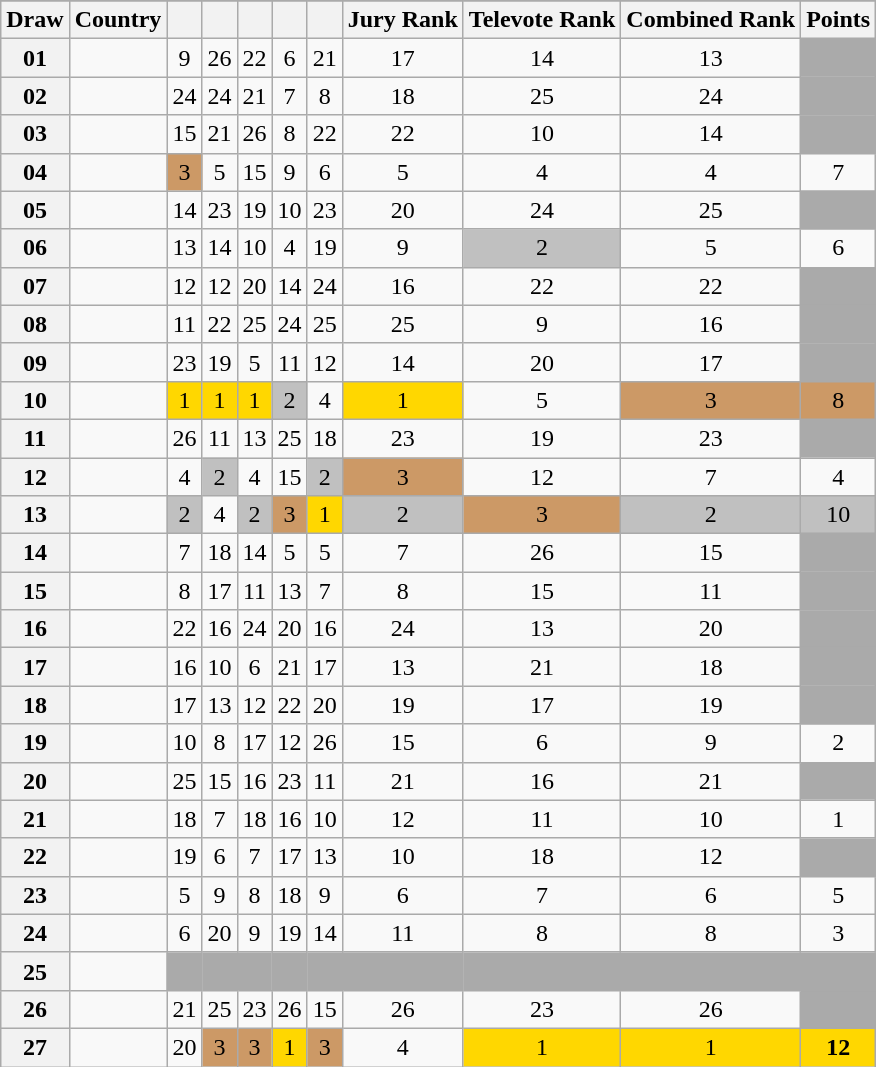<table class="sortable wikitable collapsible plainrowheaders" style="text-align:center;">
<tr>
</tr>
<tr>
<th scope="col">Draw</th>
<th scope="col">Country</th>
<th scope="col"><small></small></th>
<th scope="col"><small></small></th>
<th scope="col"><small></small></th>
<th scope="col"><small></small></th>
<th scope="col"><small></small></th>
<th scope="col">Jury Rank</th>
<th scope="col">Televote Rank</th>
<th scope="col">Combined Rank</th>
<th scope="col">Points</th>
</tr>
<tr>
<th scope="row" style="text-align:center;">01</th>
<td style="text-align:left;"></td>
<td>9</td>
<td>26</td>
<td>22</td>
<td>6</td>
<td>21</td>
<td>17</td>
<td>14</td>
<td>13</td>
<td style="background:#AAAAAA;"></td>
</tr>
<tr>
<th scope="row" style="text-align:center;">02</th>
<td style="text-align:left;"></td>
<td>24</td>
<td>24</td>
<td>21</td>
<td>7</td>
<td>8</td>
<td>18</td>
<td>25</td>
<td>24</td>
<td style="background:#AAAAAA;"></td>
</tr>
<tr>
<th scope="row" style="text-align:center;">03</th>
<td style="text-align:left;"></td>
<td>15</td>
<td>21</td>
<td>26</td>
<td>8</td>
<td>22</td>
<td>22</td>
<td>10</td>
<td>14</td>
<td style="background:#AAAAAA;"></td>
</tr>
<tr>
<th scope="row" style="text-align:center;">04</th>
<td style="text-align:left;"></td>
<td style="background:#CC9966;">3</td>
<td>5</td>
<td>15</td>
<td>9</td>
<td>6</td>
<td>5</td>
<td>4</td>
<td>4</td>
<td>7</td>
</tr>
<tr>
<th scope="row" style="text-align:center;">05</th>
<td style="text-align:left;"></td>
<td>14</td>
<td>23</td>
<td>19</td>
<td>10</td>
<td>23</td>
<td>20</td>
<td>24</td>
<td>25</td>
<td style="background:#AAAAAA;"></td>
</tr>
<tr>
<th scope="row" style="text-align:center;">06</th>
<td style="text-align:left;"></td>
<td>13</td>
<td>14</td>
<td>10</td>
<td>4</td>
<td>19</td>
<td>9</td>
<td style="background:silver;">2</td>
<td>5</td>
<td>6</td>
</tr>
<tr>
<th scope="row" style="text-align:center;">07</th>
<td style="text-align:left;"></td>
<td>12</td>
<td>12</td>
<td>20</td>
<td>14</td>
<td>24</td>
<td>16</td>
<td>22</td>
<td>22</td>
<td style="background:#AAAAAA;"></td>
</tr>
<tr>
<th scope="row" style="text-align:center;">08</th>
<td style="text-align:left;"></td>
<td>11</td>
<td>22</td>
<td>25</td>
<td>24</td>
<td>25</td>
<td>25</td>
<td>9</td>
<td>16</td>
<td style="background:#AAAAAA;"></td>
</tr>
<tr>
<th scope="row" style="text-align:center;">09</th>
<td style="text-align:left;"></td>
<td>23</td>
<td>19</td>
<td>5</td>
<td>11</td>
<td>12</td>
<td>14</td>
<td>20</td>
<td>17</td>
<td style="background:#AAAAAA;"></td>
</tr>
<tr>
<th scope="row" style="text-align:center;">10</th>
<td style="text-align:left;"></td>
<td style="background:gold;">1</td>
<td style="background:gold;">1</td>
<td style="background:gold;">1</td>
<td style="background:silver;">2</td>
<td>4</td>
<td style="background:gold;">1</td>
<td>5</td>
<td style="background:#CC9966;">3</td>
<td style="background:#CC9966;">8</td>
</tr>
<tr>
<th scope="row" style="text-align:center;">11</th>
<td style="text-align:left;"></td>
<td>26</td>
<td>11</td>
<td>13</td>
<td>25</td>
<td>18</td>
<td>23</td>
<td>19</td>
<td>23</td>
<td style="background:#AAAAAA;"></td>
</tr>
<tr>
<th scope="row" style="text-align:center;">12</th>
<td style="text-align:left;"></td>
<td>4</td>
<td style="background:silver;">2</td>
<td>4</td>
<td>15</td>
<td style="background:silver;">2</td>
<td style="background:#CC9966;">3</td>
<td>12</td>
<td>7</td>
<td>4</td>
</tr>
<tr>
<th scope="row" style="text-align:center;">13</th>
<td style="text-align:left;"></td>
<td style="background:silver;">2</td>
<td>4</td>
<td style="background:silver;">2</td>
<td style="background:#CC9966;">3</td>
<td style="background:gold;">1</td>
<td style="background:silver;">2</td>
<td style="background:#CC9966;">3</td>
<td style="background:silver;">2</td>
<td style="background:silver;">10</td>
</tr>
<tr>
<th scope="row" style="text-align:center;">14</th>
<td style="text-align:left;"></td>
<td>7</td>
<td>18</td>
<td>14</td>
<td>5</td>
<td>5</td>
<td>7</td>
<td>26</td>
<td>15</td>
<td style="background:#AAAAAA;"></td>
</tr>
<tr>
<th scope="row" style="text-align:center;">15</th>
<td style="text-align:left;"></td>
<td>8</td>
<td>17</td>
<td>11</td>
<td>13</td>
<td>7</td>
<td>8</td>
<td>15</td>
<td>11</td>
<td style="background:#AAAAAA;"></td>
</tr>
<tr>
<th scope="row" style="text-align:center;">16</th>
<td style="text-align:left;"></td>
<td>22</td>
<td>16</td>
<td>24</td>
<td>20</td>
<td>16</td>
<td>24</td>
<td>13</td>
<td>20</td>
<td style="background:#AAAAAA;"></td>
</tr>
<tr>
<th scope="row" style="text-align:center;">17</th>
<td style="text-align:left;"></td>
<td>16</td>
<td>10</td>
<td>6</td>
<td>21</td>
<td>17</td>
<td>13</td>
<td>21</td>
<td>18</td>
<td style="background:#AAAAAA;"></td>
</tr>
<tr>
<th scope="row" style="text-align:center;">18</th>
<td style="text-align:left;"></td>
<td>17</td>
<td>13</td>
<td>12</td>
<td>22</td>
<td>20</td>
<td>19</td>
<td>17</td>
<td>19</td>
<td style="background:#AAAAAA;"></td>
</tr>
<tr>
<th scope="row" style="text-align:center;">19</th>
<td style="text-align:left;"></td>
<td>10</td>
<td>8</td>
<td>17</td>
<td>12</td>
<td>26</td>
<td>15</td>
<td>6</td>
<td>9</td>
<td>2</td>
</tr>
<tr>
<th scope="row" style="text-align:center;">20</th>
<td style="text-align:left;"></td>
<td>25</td>
<td>15</td>
<td>16</td>
<td>23</td>
<td>11</td>
<td>21</td>
<td>16</td>
<td>21</td>
<td style="background:#AAAAAA;"></td>
</tr>
<tr>
<th scope="row" style="text-align:center;">21</th>
<td style="text-align:left;"></td>
<td>18</td>
<td>7</td>
<td>18</td>
<td>16</td>
<td>10</td>
<td>12</td>
<td>11</td>
<td>10</td>
<td>1</td>
</tr>
<tr>
<th scope="row" style="text-align:center;">22</th>
<td style="text-align:left;"></td>
<td>19</td>
<td>6</td>
<td>7</td>
<td>17</td>
<td>13</td>
<td>10</td>
<td>18</td>
<td>12</td>
<td style="background:#AAAAAA;"></td>
</tr>
<tr>
<th scope="row" style="text-align:center;">23</th>
<td style="text-align:left;"></td>
<td>5</td>
<td>9</td>
<td>8</td>
<td>18</td>
<td>9</td>
<td>6</td>
<td>7</td>
<td>6</td>
<td>5</td>
</tr>
<tr>
<th scope="row" style="text-align:center;">24</th>
<td style="text-align:left;"></td>
<td>6</td>
<td>20</td>
<td>9</td>
<td>19</td>
<td>14</td>
<td>11</td>
<td>8</td>
<td>8</td>
<td>3</td>
</tr>
<tr class="sortbottom">
<th scope="row" style="text-align:center;">25</th>
<td style="text-align:left;"></td>
<td style="background:#AAAAAA;"></td>
<td style="background:#AAAAAA;"></td>
<td style="background:#AAAAAA;"></td>
<td style="background:#AAAAAA;"></td>
<td style="background:#AAAAAA;"></td>
<td style="background:#AAAAAA;"></td>
<td style="background:#AAAAAA;"></td>
<td style="background:#AAAAAA;"></td>
<td style="background:#AAAAAA;"></td>
</tr>
<tr>
<th scope="row" style="text-align:center;">26</th>
<td style="text-align:left;"></td>
<td>21</td>
<td>25</td>
<td>23</td>
<td>26</td>
<td>15</td>
<td>26</td>
<td>23</td>
<td>26</td>
<td style="background:#AAAAAA;"></td>
</tr>
<tr>
<th scope="row" style="text-align:center;">27</th>
<td style="text-align:left;"></td>
<td>20</td>
<td style="background:#CC9966;">3</td>
<td style="background:#CC9966;">3</td>
<td style="background:gold;">1</td>
<td style="background:#CC9966;">3</td>
<td>4</td>
<td style="background:gold;">1</td>
<td style="background:gold;">1</td>
<td style="background:gold;"><strong>12</strong></td>
</tr>
</table>
